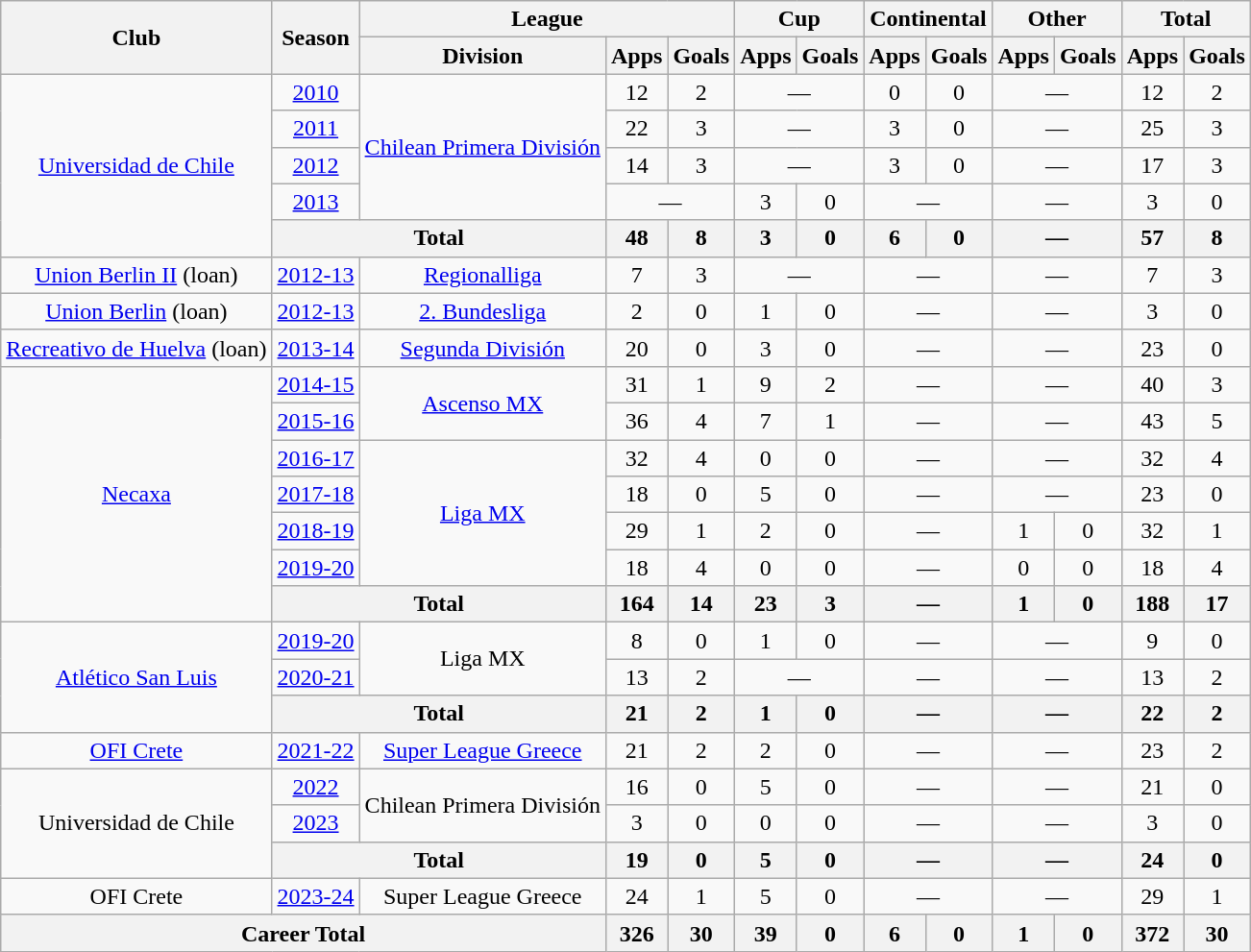<table class="wikitable" style="text-align: center">
<tr>
<th rowspan=2>Club</th>
<th rowspan=2>Season</th>
<th colspan=3>League</th>
<th colspan=2>Cup</th>
<th colspan=2>Continental</th>
<th colspan=2>Other</th>
<th colspan=2>Total</th>
</tr>
<tr>
<th>Division</th>
<th>Apps</th>
<th>Goals</th>
<th>Apps</th>
<th>Goals</th>
<th>Apps</th>
<th>Goals</th>
<th>Apps</th>
<th>Goals</th>
<th>Apps</th>
<th>Goals</th>
</tr>
<tr>
<td rowspan="5"><a href='#'>Universidad de Chile</a></td>
<td><a href='#'>2010</a></td>
<td rowspan="4"><a href='#'>Chilean Primera División</a></td>
<td>12</td>
<td>2</td>
<td colspan="2">—</td>
<td>0</td>
<td>0</td>
<td colspan="2">—</td>
<td>12</td>
<td>2</td>
</tr>
<tr>
<td><a href='#'>2011</a></td>
<td>22</td>
<td>3</td>
<td colspan="2">—</td>
<td>3</td>
<td>0</td>
<td colspan="2">—</td>
<td>25</td>
<td>3</td>
</tr>
<tr>
<td><a href='#'>2012</a></td>
<td>14</td>
<td>3</td>
<td colspan="2">—</td>
<td>3</td>
<td>0</td>
<td colspan="2">—</td>
<td>17</td>
<td>3</td>
</tr>
<tr>
<td><a href='#'>2013</a></td>
<td colspan="2">—</td>
<td>3</td>
<td>0</td>
<td colspan="2">—</td>
<td colspan="2">—</td>
<td>3</td>
<td>0</td>
</tr>
<tr>
<th colspan="2">Total</th>
<th>48</th>
<th>8</th>
<th>3</th>
<th>0</th>
<th>6</th>
<th>0</th>
<th colspan="2">—</th>
<th>57</th>
<th>8</th>
</tr>
<tr>
<td><a href='#'>Union Berlin II</a> (loan)</td>
<td><a href='#'>2012-13</a></td>
<td><a href='#'>Regionalliga</a></td>
<td>7</td>
<td>3</td>
<td colspan="2">—</td>
<td colspan="2">—</td>
<td colspan="2">—</td>
<td>7</td>
<td>3</td>
</tr>
<tr>
<td><a href='#'>Union Berlin</a> (loan)</td>
<td><a href='#'>2012-13</a></td>
<td><a href='#'>2. Bundesliga</a></td>
<td>2</td>
<td>0</td>
<td>1</td>
<td>0</td>
<td colspan="2">—</td>
<td colspan="2">—</td>
<td>3</td>
<td>0</td>
</tr>
<tr>
<td><a href='#'>Recreativo de Huelva</a> (loan)</td>
<td><a href='#'>2013-14</a></td>
<td><a href='#'>Segunda División</a></td>
<td>20</td>
<td>0</td>
<td>3</td>
<td>0</td>
<td colspan="2">—</td>
<td colspan="2">—</td>
<td>23</td>
<td>0</td>
</tr>
<tr>
<td rowspan="7"><a href='#'>Necaxa</a></td>
<td><a href='#'>2014-15</a></td>
<td rowspan="2"><a href='#'>Ascenso MX</a></td>
<td>31</td>
<td>1</td>
<td>9</td>
<td>2</td>
<td colspan="2">—</td>
<td colspan="2">—</td>
<td>40</td>
<td>3</td>
</tr>
<tr>
<td><a href='#'>2015-16</a></td>
<td>36</td>
<td>4</td>
<td>7</td>
<td>1</td>
<td colspan="2">—</td>
<td colspan="2">—</td>
<td>43</td>
<td>5</td>
</tr>
<tr>
<td><a href='#'>2016-17</a></td>
<td rowspan="4"><a href='#'>Liga MX</a></td>
<td>32</td>
<td>4</td>
<td>0</td>
<td>0</td>
<td colspan="2">—</td>
<td colspan="2">—</td>
<td>32</td>
<td>4</td>
</tr>
<tr>
<td><a href='#'>2017-18</a></td>
<td>18</td>
<td>0</td>
<td>5</td>
<td>0</td>
<td colspan="2">—</td>
<td colspan="2">—</td>
<td>23</td>
<td>0</td>
</tr>
<tr>
<td><a href='#'>2018-19</a></td>
<td>29</td>
<td>1</td>
<td>2</td>
<td>0</td>
<td colspan="2">—</td>
<td>1</td>
<td>0</td>
<td>32</td>
<td>1</td>
</tr>
<tr>
<td><a href='#'>2019-20</a></td>
<td>18</td>
<td>4</td>
<td>0</td>
<td>0</td>
<td colspan="2">—</td>
<td>0</td>
<td>0</td>
<td>18</td>
<td>4</td>
</tr>
<tr>
<th colspan="2">Total</th>
<th>164</th>
<th>14</th>
<th>23</th>
<th>3</th>
<th colspan="2">—</th>
<th>1</th>
<th>0</th>
<th>188</th>
<th>17</th>
</tr>
<tr>
<td rowspan="3"><a href='#'>Atlético San Luis</a></td>
<td><a href='#'>2019-20</a></td>
<td rowspan="2">Liga MX</td>
<td>8</td>
<td>0</td>
<td>1</td>
<td>0</td>
<td colspan="2">—</td>
<td colspan="2">—</td>
<td>9</td>
<td>0</td>
</tr>
<tr>
<td><a href='#'>2020-21</a></td>
<td>13</td>
<td>2</td>
<td colspan="2">—</td>
<td colspan="2">—</td>
<td colspan="2">—</td>
<td>13</td>
<td>2</td>
</tr>
<tr>
<th colspan="2">Total</th>
<th>21</th>
<th>2</th>
<th>1</th>
<th>0</th>
<th colspan="2">—</th>
<th colspan="2">—</th>
<th>22</th>
<th>2</th>
</tr>
<tr>
<td><a href='#'>OFI Crete</a></td>
<td><a href='#'>2021-22</a></td>
<td><a href='#'>Super League Greece</a></td>
<td>21</td>
<td>2</td>
<td>2</td>
<td>0</td>
<td colspan="2">—</td>
<td colspan="2">—</td>
<td>23</td>
<td>2</td>
</tr>
<tr>
<td rowspan="3">Universidad de Chile</td>
<td><a href='#'>2022</a></td>
<td rowspan="2">Chilean Primera División</td>
<td>16</td>
<td>0</td>
<td>5</td>
<td>0</td>
<td colspan="2">—</td>
<td colspan="2">—</td>
<td>21</td>
<td>0</td>
</tr>
<tr>
<td><a href='#'>2023</a></td>
<td>3</td>
<td>0</td>
<td>0</td>
<td>0</td>
<td colspan="2">—</td>
<td colspan="2">—</td>
<td>3</td>
<td>0</td>
</tr>
<tr>
<th colspan="2">Total</th>
<th>19</th>
<th>0</th>
<th>5</th>
<th>0</th>
<th colspan="2">—</th>
<th colspan="2">—</th>
<th>24</th>
<th>0</th>
</tr>
<tr>
<td>OFI Crete</td>
<td><a href='#'>2023-24</a></td>
<td>Super League Greece</td>
<td>24</td>
<td>1</td>
<td>5</td>
<td>0</td>
<td colspan="2">—</td>
<td colspan="2">—</td>
<td>29</td>
<td>1</td>
</tr>
<tr>
<th colspan="3">Career Total</th>
<th>326</th>
<th>30</th>
<th>39</th>
<th>0</th>
<th>6</th>
<th>0</th>
<th>1</th>
<th>0</th>
<th>372</th>
<th>30</th>
</tr>
</table>
